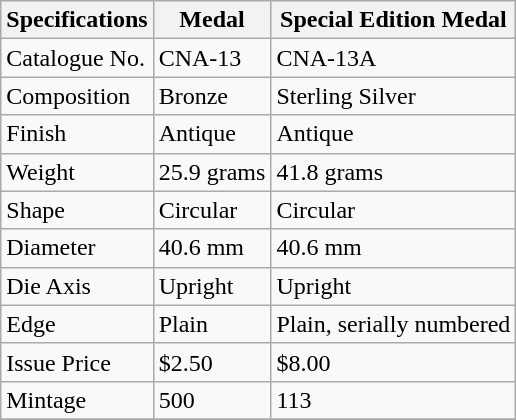<table class="wikitable">
<tr>
<th>Specifications</th>
<th>Medal</th>
<th>Special Edition Medal</th>
</tr>
<tr>
<td>Catalogue No.</td>
<td>CNA-13</td>
<td>CNA-13A</td>
</tr>
<tr>
<td>Composition</td>
<td>Bronze</td>
<td>Sterling Silver</td>
</tr>
<tr>
<td>Finish</td>
<td>Antique</td>
<td>Antique</td>
</tr>
<tr>
<td>Weight</td>
<td>25.9 grams</td>
<td>41.8 grams</td>
</tr>
<tr>
<td>Shape</td>
<td>Circular</td>
<td>Circular</td>
</tr>
<tr>
<td>Diameter</td>
<td>40.6 mm</td>
<td>40.6 mm</td>
</tr>
<tr>
<td>Die Axis</td>
<td>Upright</td>
<td>Upright</td>
</tr>
<tr>
<td>Edge</td>
<td>Plain</td>
<td>Plain, serially numbered</td>
</tr>
<tr>
<td>Issue Price</td>
<td>$2.50</td>
<td>$8.00</td>
</tr>
<tr>
<td>Mintage</td>
<td>500</td>
<td>113</td>
</tr>
<tr>
</tr>
</table>
